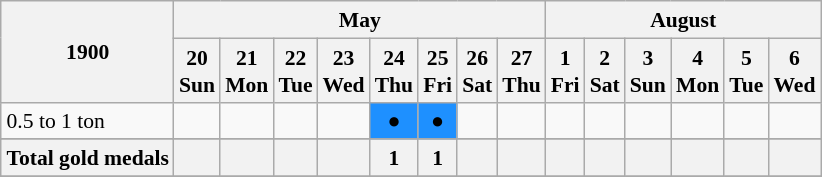<table class="wikitable" style="margin:0.5em auto; font-size:90%; line-height:1.25em;">
<tr>
<th rowspan=2>1900</th>
<th colspan=8>May</th>
<th colspan=6>August</th>
</tr>
<tr>
<th>20<br>Sun</th>
<th>21<br>Mon</th>
<th>22<br>Tue</th>
<th>23<br>Wed</th>
<th>24<br>Thu</th>
<th>25<br>Fri</th>
<th>26<br>Sat</th>
<th>27<br>Thu</th>
<th>1<br>Fri</th>
<th>2<br>Sat</th>
<th>3<br>Sun</th>
<th>4<br>Mon</th>
<th>5<br>Tue</th>
<th>6<br>Wed</th>
</tr>
<tr align="center">
<td align="left">0.5 to 1 ton</td>
<td></td>
<td></td>
<td></td>
<td></td>
<td bgcolor=DodgerBlue><span>●</span></td>
<td bgcolor=DodgerBlue><span>●</span></td>
<td></td>
<td></td>
<td></td>
<td></td>
<td></td>
<td></td>
<td></td>
<td></td>
</tr>
<tr align="center">
</tr>
<tr>
<th>Total gold medals</th>
<th></th>
<th></th>
<th></th>
<th></th>
<th>1</th>
<th>1</th>
<th></th>
<th></th>
<th></th>
<th></th>
<th></th>
<th></th>
<th></th>
<th></th>
</tr>
<tr>
</tr>
</table>
